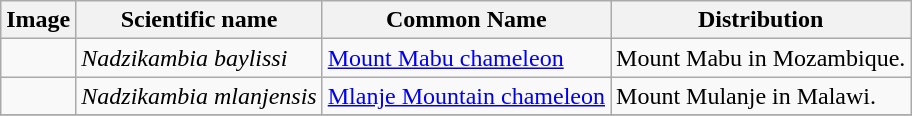<table class="wikitable">
<tr>
<th>Image</th>
<th>Scientific name</th>
<th>Common Name</th>
<th>Distribution</th>
</tr>
<tr>
<td></td>
<td><em>Nadzikambia baylissi</em> </td>
<td><a href='#'>Mount Mabu chameleon</a></td>
<td>Mount Mabu in Mozambique.</td>
</tr>
<tr>
<td></td>
<td><em>Nadzikambia mlanjensis</em> </td>
<td><a href='#'>Mlanje Mountain chameleon</a></td>
<td>Mount Mulanje in Malawi.</td>
</tr>
<tr>
</tr>
</table>
